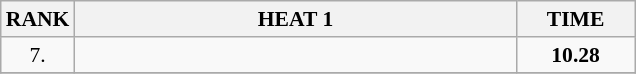<table class="wikitable" style="border-collapse: collapse; font-size: 90%;">
<tr>
<th>RANK</th>
<th style="width: 20em">HEAT 1</th>
<th style="width: 5em">TIME</th>
</tr>
<tr>
<td align="center">7.</td>
<td></td>
<td align="center"><strong>10.28</strong></td>
</tr>
<tr>
</tr>
</table>
